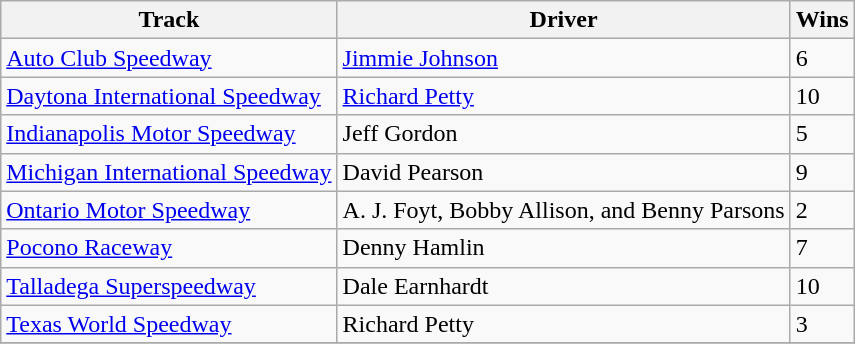<table class="wikitable sortable">
<tr>
<th>Track</th>
<th>Driver</th>
<th>Wins</th>
</tr>
<tr>
<td><a href='#'>Auto Club Speedway</a></td>
<td><a href='#'>Jimmie Johnson</a></td>
<td>6</td>
</tr>
<tr>
<td><a href='#'>Daytona International Speedway</a></td>
<td><a href='#'>Richard Petty</a></td>
<td>10</td>
</tr>
<tr>
<td><a href='#'>Indianapolis Motor Speedway</a></td>
<td>Jeff Gordon</td>
<td>5</td>
</tr>
<tr>
<td><a href='#'>Michigan International Speedway</a></td>
<td>David Pearson</td>
<td>9</td>
</tr>
<tr>
<td><a href='#'>Ontario Motor Speedway</a></td>
<td>A. J. Foyt, Bobby Allison, and Benny Parsons</td>
<td>2</td>
</tr>
<tr>
<td><a href='#'>Pocono Raceway</a></td>
<td>Denny Hamlin</td>
<td>7</td>
</tr>
<tr>
<td><a href='#'>Talladega Superspeedway</a></td>
<td>Dale Earnhardt</td>
<td>10</td>
</tr>
<tr>
<td><a href='#'>Texas World Speedway</a></td>
<td>Richard Petty</td>
<td>3</td>
</tr>
<tr>
</tr>
</table>
